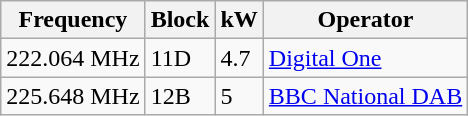<table class="wikitable sortable">
<tr>
<th>Frequency</th>
<th>Block</th>
<th>kW</th>
<th>Operator</th>
</tr>
<tr>
<td>222.064 MHz</td>
<td>11D</td>
<td>4.7</td>
<td><a href='#'>Digital One</a></td>
</tr>
<tr>
<td>225.648 MHz</td>
<td>12B</td>
<td>5</td>
<td><a href='#'>BBC National DAB</a></td>
</tr>
</table>
